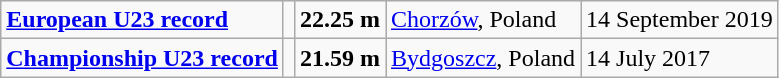<table class="wikitable">
<tr>
<td><strong><a href='#'>European U23 record</a></strong></td>
<td></td>
<td><strong>22.25 m</strong></td>
<td><a href='#'>Chorzów</a>, Poland</td>
<td>14 September 2019</td>
</tr>
<tr>
<td><strong><a href='#'>Championship U23 record</a></strong></td>
<td></td>
<td><strong>21.59 m</strong></td>
<td><a href='#'>Bydgoszcz</a>, Poland</td>
<td>14 July 2017</td>
</tr>
</table>
